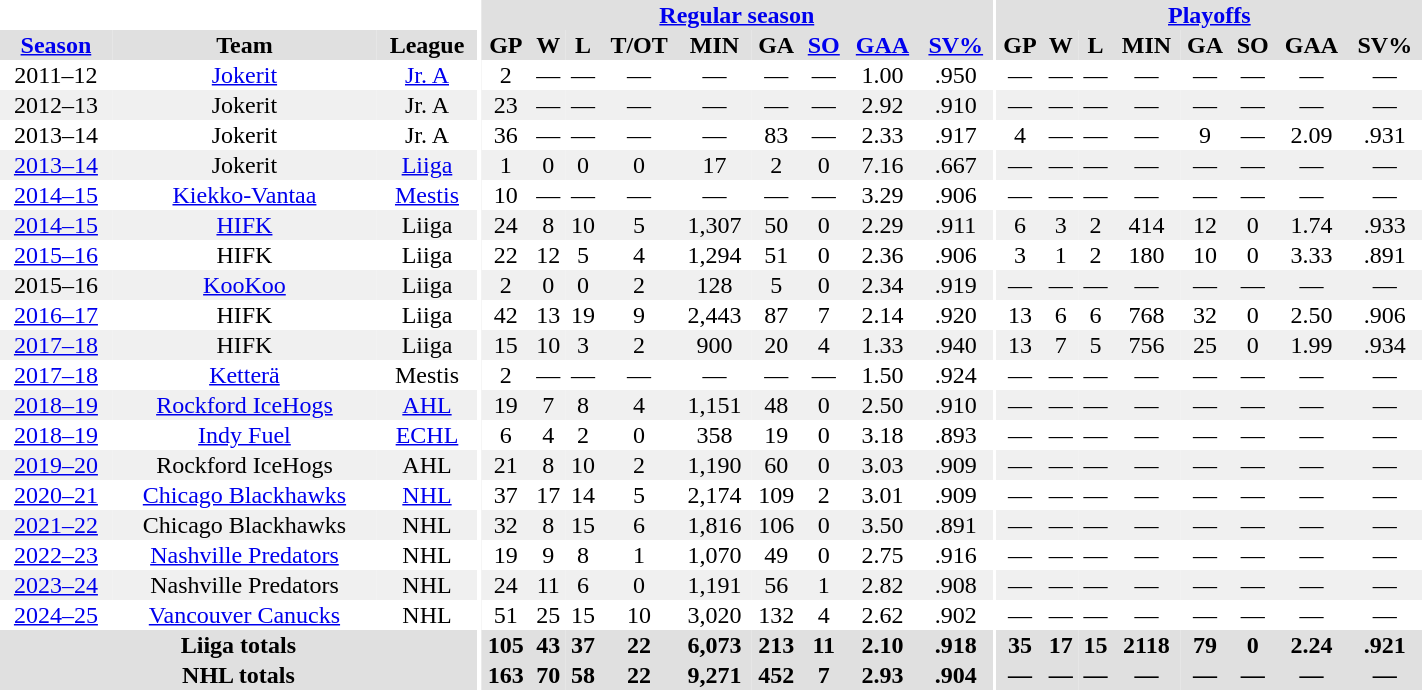<table border="0" cellpadding="1" cellspacing="0" style="text-align:center; width:75%;">
<tr bgcolor="#e0e0e0">
<th colspan="3" bgcolor="#ffffff"></th>
<th rowspan="99" bgcolor="#ffffff"></th>
<th colspan="9" bgcolor="#e0e0e0"><a href='#'>Regular season</a></th>
<th rowspan="99" bgcolor="#ffffff"></th>
<th colspan="8" bgcolor="#e0e0e0"><a href='#'>Playoffs</a></th>
</tr>
<tr bgcolor="#e0e0e0">
<th><a href='#'>Season</a></th>
<th>Team</th>
<th>League</th>
<th>GP</th>
<th>W</th>
<th>L</th>
<th>T/OT</th>
<th>MIN</th>
<th>GA</th>
<th><a href='#'>SO</a></th>
<th><a href='#'>GAA</a></th>
<th><a href='#'>SV%</a></th>
<th>GP</th>
<th>W</th>
<th>L</th>
<th>MIN</th>
<th>GA</th>
<th>SO</th>
<th>GAA</th>
<th>SV%</th>
</tr>
<tr>
<td>2011–12</td>
<td><a href='#'>Jokerit</a></td>
<td><a href='#'>Jr. A</a></td>
<td>2</td>
<td>—</td>
<td>—</td>
<td>—</td>
<td>—</td>
<td>—</td>
<td>—</td>
<td>1.00</td>
<td>.950</td>
<td>—</td>
<td>—</td>
<td>—</td>
<td>—</td>
<td>—</td>
<td>—</td>
<td>—</td>
<td>—</td>
</tr>
<tr bgcolor="#f0f0f0">
<td>2012–13</td>
<td>Jokerit</td>
<td>Jr. A</td>
<td>23</td>
<td>—</td>
<td>—</td>
<td>—</td>
<td>—</td>
<td>—</td>
<td>—</td>
<td>2.92</td>
<td>.910</td>
<td>—</td>
<td>—</td>
<td>—</td>
<td>—</td>
<td>—</td>
<td>—</td>
<td>—</td>
<td>—</td>
</tr>
<tr>
<td>2013–14</td>
<td>Jokerit</td>
<td>Jr. A</td>
<td>36</td>
<td>—</td>
<td>—</td>
<td>—</td>
<td>—</td>
<td>83</td>
<td>—</td>
<td>2.33</td>
<td>.917</td>
<td>4</td>
<td>—</td>
<td>—</td>
<td>—</td>
<td>9</td>
<td>—</td>
<td>2.09</td>
<td>.931</td>
</tr>
<tr bgcolor="#f0f0f0">
<td><a href='#'>2013–14</a></td>
<td>Jokerit</td>
<td><a href='#'>Liiga</a></td>
<td>1</td>
<td>0</td>
<td>0</td>
<td>0</td>
<td>17</td>
<td>2</td>
<td>0</td>
<td>7.16</td>
<td>.667</td>
<td>—</td>
<td>—</td>
<td>—</td>
<td>—</td>
<td>—</td>
<td>—</td>
<td>—</td>
<td>—</td>
</tr>
<tr>
<td><a href='#'>2014–15</a></td>
<td><a href='#'>Kiekko-Vantaa</a></td>
<td><a href='#'>Mestis</a></td>
<td>10</td>
<td>—</td>
<td>—</td>
<td>—</td>
<td>—</td>
<td>—</td>
<td>—</td>
<td>3.29</td>
<td>.906</td>
<td>—</td>
<td>—</td>
<td>—</td>
<td>—</td>
<td>—</td>
<td>—</td>
<td>—</td>
<td>—</td>
</tr>
<tr bgcolor="#f0f0f0">
<td><a href='#'>2014–15</a></td>
<td><a href='#'>HIFK</a></td>
<td>Liiga</td>
<td>24</td>
<td>8</td>
<td>10</td>
<td>5</td>
<td>1,307</td>
<td>50</td>
<td>0</td>
<td>2.29</td>
<td>.911</td>
<td>6</td>
<td>3</td>
<td>2</td>
<td>414</td>
<td>12</td>
<td>0</td>
<td>1.74</td>
<td>.933</td>
</tr>
<tr>
<td><a href='#'>2015–16</a></td>
<td>HIFK</td>
<td>Liiga</td>
<td>22</td>
<td>12</td>
<td>5</td>
<td>4</td>
<td>1,294</td>
<td>51</td>
<td>0</td>
<td>2.36</td>
<td>.906</td>
<td>3</td>
<td>1</td>
<td>2</td>
<td>180</td>
<td>10</td>
<td>0</td>
<td>3.33</td>
<td>.891</td>
</tr>
<tr bgcolor="#f0f0f0">
<td>2015–16</td>
<td><a href='#'>KooKoo</a></td>
<td>Liiga</td>
<td>2</td>
<td>0</td>
<td>0</td>
<td>2</td>
<td>128</td>
<td>5</td>
<td>0</td>
<td>2.34</td>
<td>.919</td>
<td>—</td>
<td>—</td>
<td>—</td>
<td>—</td>
<td>—</td>
<td>—</td>
<td>—</td>
<td>—</td>
</tr>
<tr>
<td><a href='#'>2016–17</a></td>
<td>HIFK</td>
<td>Liiga</td>
<td>42</td>
<td>13</td>
<td>19</td>
<td>9</td>
<td>2,443</td>
<td>87</td>
<td>7</td>
<td>2.14</td>
<td>.920</td>
<td>13</td>
<td>6</td>
<td>6</td>
<td>768</td>
<td>32</td>
<td>0</td>
<td>2.50</td>
<td>.906</td>
</tr>
<tr bgcolor="#f0f0f0">
<td><a href='#'>2017–18</a></td>
<td>HIFK</td>
<td>Liiga</td>
<td>15</td>
<td>10</td>
<td>3</td>
<td>2</td>
<td>900</td>
<td>20</td>
<td>4</td>
<td>1.33</td>
<td>.940</td>
<td>13</td>
<td>7</td>
<td>5</td>
<td>756</td>
<td>25</td>
<td>0</td>
<td>1.99</td>
<td>.934</td>
</tr>
<tr>
<td><a href='#'>2017–18</a></td>
<td><a href='#'>Ketterä</a></td>
<td>Mestis</td>
<td>2</td>
<td>—</td>
<td>—</td>
<td>—</td>
<td>—</td>
<td>—</td>
<td>—</td>
<td>1.50</td>
<td>.924</td>
<td>—</td>
<td>—</td>
<td>—</td>
<td>—</td>
<td>—</td>
<td>—</td>
<td>—</td>
<td>—</td>
</tr>
<tr bgcolor="#f0f0f0">
<td><a href='#'>2018–19</a></td>
<td><a href='#'>Rockford IceHogs</a></td>
<td><a href='#'>AHL</a></td>
<td>19</td>
<td>7</td>
<td>8</td>
<td>4</td>
<td>1,151</td>
<td>48</td>
<td>0</td>
<td>2.50</td>
<td>.910</td>
<td>—</td>
<td>—</td>
<td>—</td>
<td>—</td>
<td>—</td>
<td>—</td>
<td>—</td>
<td>—</td>
</tr>
<tr>
<td><a href='#'>2018–19</a></td>
<td><a href='#'>Indy Fuel</a></td>
<td><a href='#'>ECHL</a></td>
<td>6</td>
<td>4</td>
<td>2</td>
<td>0</td>
<td>358</td>
<td>19</td>
<td>0</td>
<td>3.18</td>
<td>.893</td>
<td>—</td>
<td>—</td>
<td>—</td>
<td>—</td>
<td>—</td>
<td>—</td>
<td>—</td>
<td>—</td>
</tr>
<tr bgcolor="#f0f0f0">
<td><a href='#'>2019–20</a></td>
<td>Rockford IceHogs</td>
<td>AHL</td>
<td>21</td>
<td>8</td>
<td>10</td>
<td>2</td>
<td>1,190</td>
<td>60</td>
<td>0</td>
<td>3.03</td>
<td>.909</td>
<td>—</td>
<td>—</td>
<td>—</td>
<td>—</td>
<td>—</td>
<td>—</td>
<td>—</td>
<td>—</td>
</tr>
<tr>
<td><a href='#'>2020–21</a></td>
<td><a href='#'>Chicago Blackhawks</a></td>
<td><a href='#'>NHL</a></td>
<td>37</td>
<td>17</td>
<td>14</td>
<td>5</td>
<td>2,174</td>
<td>109</td>
<td>2</td>
<td>3.01</td>
<td>.909</td>
<td>—</td>
<td>—</td>
<td>—</td>
<td>—</td>
<td>—</td>
<td>—</td>
<td>—</td>
<td>—</td>
</tr>
<tr bgcolor="#f0f0f0">
<td><a href='#'>2021–22</a></td>
<td>Chicago Blackhawks</td>
<td>NHL</td>
<td>32</td>
<td>8</td>
<td>15</td>
<td>6</td>
<td>1,816</td>
<td>106</td>
<td>0</td>
<td>3.50</td>
<td>.891</td>
<td>—</td>
<td>—</td>
<td>—</td>
<td>—</td>
<td>—</td>
<td>—</td>
<td>—</td>
<td>—</td>
</tr>
<tr>
<td><a href='#'>2022–23</a></td>
<td><a href='#'>Nashville Predators</a></td>
<td>NHL</td>
<td>19</td>
<td>9</td>
<td>8</td>
<td>1</td>
<td>1,070</td>
<td>49</td>
<td>0</td>
<td>2.75</td>
<td>.916</td>
<td>—</td>
<td>—</td>
<td>—</td>
<td>—</td>
<td>—</td>
<td>—</td>
<td>—</td>
<td>—</td>
</tr>
<tr bgcolor="#f0f0f0">
<td><a href='#'>2023–24</a></td>
<td>Nashville Predators</td>
<td>NHL</td>
<td>24</td>
<td>11</td>
<td>6</td>
<td>0</td>
<td>1,191</td>
<td>56</td>
<td>1</td>
<td>2.82</td>
<td>.908</td>
<td>—</td>
<td>—</td>
<td>—</td>
<td>—</td>
<td>—</td>
<td>—</td>
<td>—</td>
<td>—</td>
</tr>
<tr>
<td><a href='#'>2024–25</a></td>
<td><a href='#'>Vancouver Canucks</a></td>
<td>NHL</td>
<td>51</td>
<td>25</td>
<td>15</td>
<td>10</td>
<td>3,020</td>
<td>132</td>
<td>4</td>
<td>2.62</td>
<td>.902</td>
<td>—</td>
<td>—</td>
<td>—</td>
<td>—</td>
<td>—</td>
<td>—</td>
<td>—</td>
<td>—</td>
</tr>
<tr bgcolor="#e0e0e0">
<th colspan="3">Liiga totals</th>
<th>105</th>
<th>43</th>
<th>37</th>
<th>22</th>
<th>6,073</th>
<th>213</th>
<th>11</th>
<th>2.10</th>
<th>.918</th>
<th>35</th>
<th>17</th>
<th>15</th>
<th>2118</th>
<th>79</th>
<th>0</th>
<th>2.24</th>
<th>.921</th>
</tr>
<tr bgcolor="#e0e0e0">
<th colspan="3">NHL totals</th>
<th>163</th>
<th>70</th>
<th>58</th>
<th>22</th>
<th>9,271</th>
<th>452</th>
<th>7</th>
<th>2.93</th>
<th>.904</th>
<th>—</th>
<th>—</th>
<th>—</th>
<th>—</th>
<th>—</th>
<th>—</th>
<th>—</th>
<th>—</th>
</tr>
</table>
